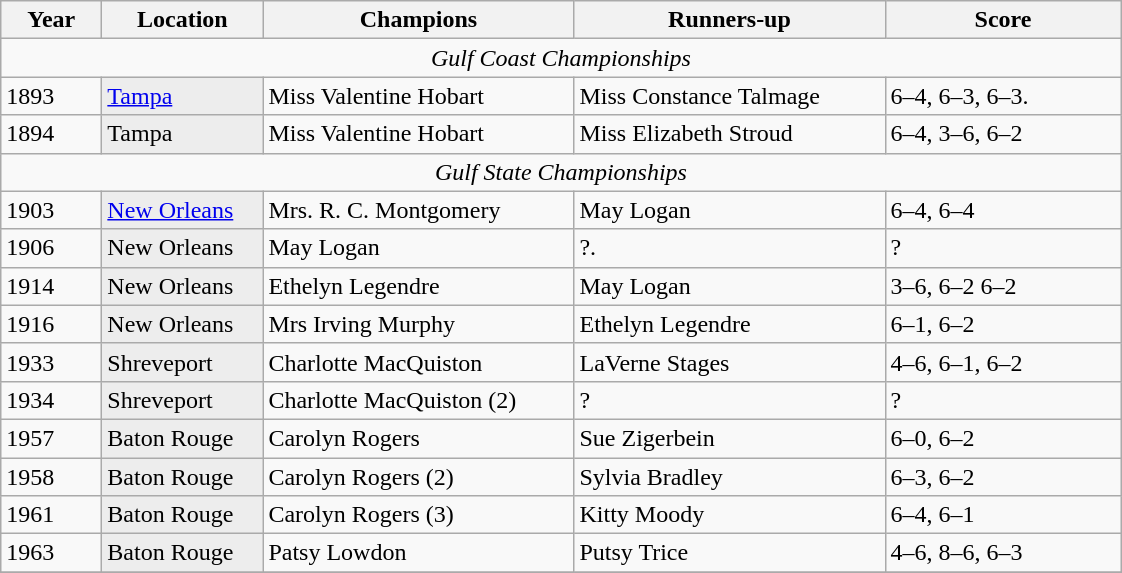<table class="wikitable sortable">
<tr>
<th style="width:60px;">Year</th>
<th style="width:100px;">Location</th>
<th style="width:200px;">Champions</th>
<th style="width:200px;">Runners-up</th>
<th style="width:150px;">Score</th>
</tr>
<tr>
<td colspan=5 align=center><em>Gulf Coast Championships</em></td>
</tr>
<tr>
<td>1893</td>
<td style="background:#ededed"><a href='#'>Tampa</a></td>
<td> Miss Valentine Hobart</td>
<td> Miss Constance Talmage</td>
<td>6–4, 6–3, 6–3.</td>
</tr>
<tr>
<td>1894</td>
<td style="background:#ededed">Tampa</td>
<td> Miss Valentine Hobart</td>
<td> Miss Elizabeth Stroud</td>
<td>6–4, 3–6, 6–2</td>
</tr>
<tr>
<td colspan=5 align=center><em>Gulf State Championships</em></td>
</tr>
<tr>
<td>1903</td>
<td style="background:#ededed"><a href='#'>New Orleans</a></td>
<td> Mrs. R. C. Montgomery</td>
<td> May Logan</td>
<td>6–4, 6–4</td>
</tr>
<tr>
<td>1906</td>
<td style="background:#ededed">New Orleans</td>
<td> May Logan</td>
<td> ?.</td>
<td>?</td>
</tr>
<tr>
<td>1914</td>
<td style="background:#ededed">New Orleans</td>
<td> Ethelyn Legendre</td>
<td> May Logan</td>
<td>3–6, 6–2 6–2</td>
</tr>
<tr>
<td>1916</td>
<td style="background:#ededed">New Orleans</td>
<td> Mrs Irving Murphy</td>
<td> Ethelyn Legendre</td>
<td>6–1, 6–2</td>
</tr>
<tr>
<td>1933</td>
<td style="background:#ededed">Shreveport</td>
<td>  Charlotte MacQuiston</td>
<td> LaVerne Stages</td>
<td>4–6, 6–1, 6–2</td>
</tr>
<tr>
<td>1934</td>
<td style="background:#ededed">Shreveport</td>
<td>  Charlotte MacQuiston (2)</td>
<td> ?</td>
<td>?</td>
</tr>
<tr>
<td>1957</td>
<td style="background:#ededed">Baton Rouge</td>
<td> Carolyn Rogers</td>
<td> Sue Zigerbein</td>
<td>6–0, 6–2</td>
</tr>
<tr>
<td>1958</td>
<td style="background:#ededed">Baton Rouge</td>
<td> Carolyn Rogers (2)</td>
<td> Sylvia Bradley</td>
<td>6–3, 6–2</td>
</tr>
<tr>
<td>1961</td>
<td style="background:#ededed">Baton Rouge</td>
<td> Carolyn Rogers (3)</td>
<td> Kitty Moody</td>
<td>6–4, 6–1</td>
</tr>
<tr>
<td>1963</td>
<td style="background:#ededed">Baton Rouge</td>
<td> Patsy Lowdon</td>
<td> Putsy Trice</td>
<td>4–6, 8–6, 6–3</td>
</tr>
<tr>
</tr>
</table>
